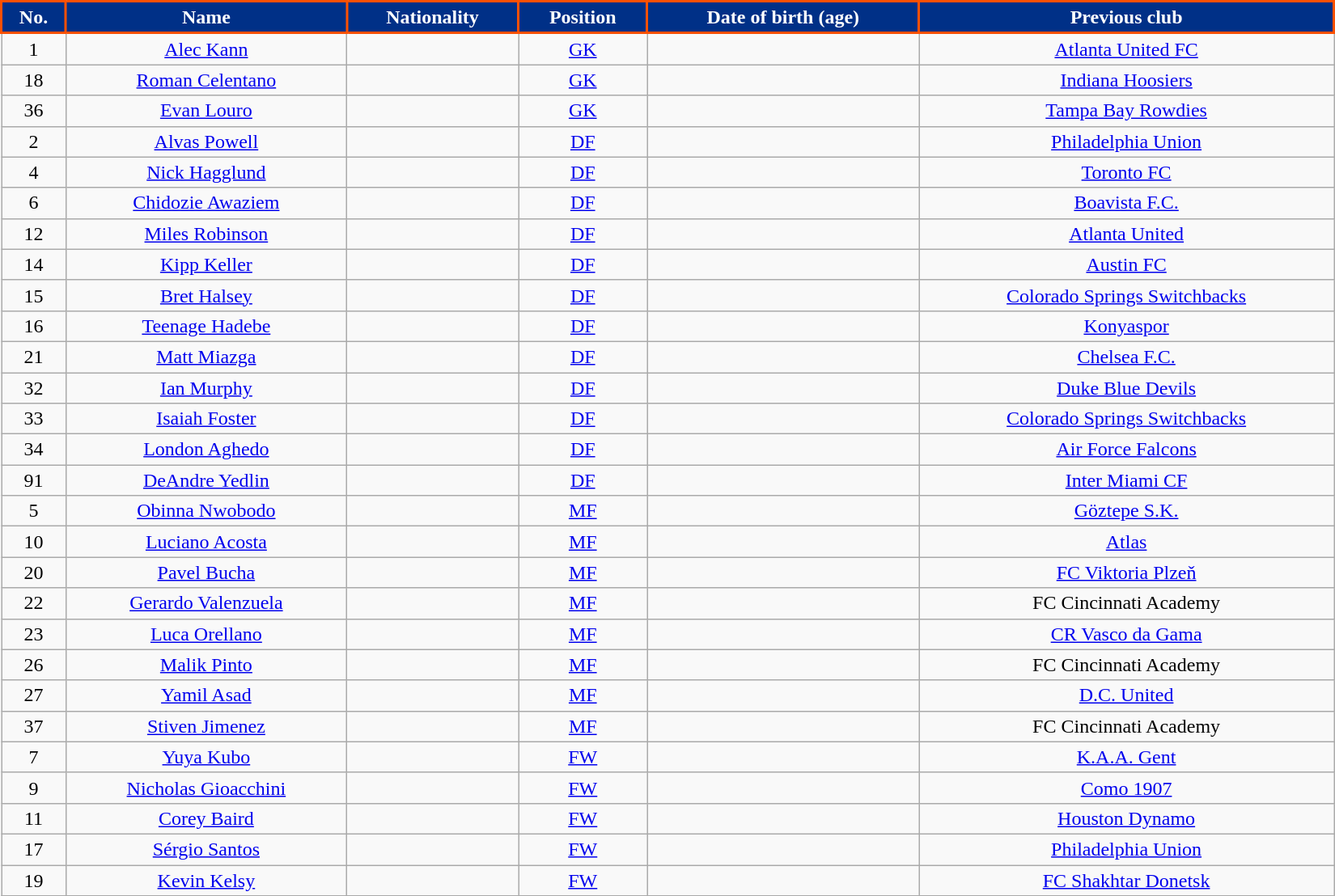<table class="wikitable sortable" style="text-align:center; font-size:100%; width:100%; max-width:1100px;">
<tr>
<th style="background-color:#003087; color:#FFFFFF; border:2px solid #FE5000;" scope="col" data-sort-type="number">No.</th>
<th style="background-color:#003087; color:#FFFFFF; border:2px solid #FE5000;" scope="col">Name</th>
<th style="background-color:#003087; color:#FFFFFF; border:2px solid #FE5000;" scope="col">Nationality</th>
<th style="background-color:#003087; color:#FFFFFF; border:2px solid #FE5000;" scope="col">Position</th>
<th style="background-color:#003087; color:#FFFFFF; border:2px solid #FE5000;" scope="col">Date of birth (age)</th>
<th style="background-color:#003087; color:#FFFFFF; border:2px solid #FE5000;" scope="col">Previous club</th>
</tr>
<tr>
<td>1</td>
<td><a href='#'>Alec Kann</a></td>
<td></td>
<td><a href='#'>GK</a></td>
<td></td>
<td> <a href='#'>Atlanta United FC</a></td>
</tr>
<tr>
<td>18</td>
<td><a href='#'>Roman Celentano</a> </td>
<td></td>
<td><a href='#'>GK</a></td>
<td></td>
<td> <a href='#'>Indiana Hoosiers</a></td>
</tr>
<tr>
<td>36</td>
<td><a href='#'>Evan Louro</a></td>
<td></td>
<td><a href='#'>GK</a></td>
<td></td>
<td> <a href='#'>Tampa Bay Rowdies</a></td>
</tr>
<tr>
<td>2</td>
<td><a href='#'>Alvas Powell</a></td>
<td></td>
<td><a href='#'>DF</a></td>
<td></td>
<td> <a href='#'>Philadelphia Union</a></td>
</tr>
<tr>
<td>4</td>
<td><a href='#'>Nick Hagglund</a></td>
<td></td>
<td><a href='#'>DF</a></td>
<td></td>
<td> <a href='#'>Toronto FC</a></td>
</tr>
<tr>
<td>6</td>
<td><a href='#'>Chidozie Awaziem</a></td>
<td></td>
<td><a href='#'>DF</a></td>
<td></td>
<td> <a href='#'>Boavista F.C.</a></td>
</tr>
<tr>
<td>12</td>
<td><a href='#'>Miles Robinson</a></td>
<td></td>
<td><a href='#'>DF</a></td>
<td></td>
<td> <a href='#'>Atlanta United</a></td>
</tr>
<tr>
<td>14</td>
<td><a href='#'>Kipp Keller</a> </td>
<td></td>
<td><a href='#'>DF</a></td>
<td></td>
<td> <a href='#'>Austin FC</a></td>
</tr>
<tr>
<td>15</td>
<td><a href='#'>Bret Halsey</a> </td>
<td></td>
<td><a href='#'>DF</a></td>
<td></td>
<td> <a href='#'>Colorado Springs Switchbacks</a></td>
</tr>
<tr>
<td>16</td>
<td><a href='#'>Teenage Hadebe</a></td>
<td></td>
<td><a href='#'>DF</a></td>
<td></td>
<td> <a href='#'>Konyaspor</a></td>
</tr>
<tr>
<td>21</td>
<td><a href='#'>Matt Miazga</a></td>
<td></td>
<td><a href='#'>DF</a></td>
<td></td>
<td> <a href='#'>Chelsea F.C.</a></td>
</tr>
<tr>
<td>32</td>
<td><a href='#'>Ian Murphy</a></td>
<td></td>
<td><a href='#'>DF</a></td>
<td></td>
<td> <a href='#'>Duke Blue Devils</a></td>
</tr>
<tr>
<td>33</td>
<td><a href='#'>Isaiah Foster</a></td>
<td></td>
<td><a href='#'>DF</a></td>
<td></td>
<td> <a href='#'>Colorado Springs Switchbacks</a></td>
</tr>
<tr>
<td>34</td>
<td><a href='#'>London Aghedo</a></td>
<td></td>
<td><a href='#'>DF</a></td>
<td></td>
<td> <a href='#'>Air Force Falcons</a></td>
</tr>
<tr>
<td>91</td>
<td><a href='#'>DeAndre Yedlin</a></td>
<td></td>
<td><a href='#'>DF</a></td>
<td></td>
<td> <a href='#'>Inter Miami CF</a></td>
</tr>
<tr>
<td>5</td>
<td><a href='#'>Obinna Nwobodo</a> </td>
<td></td>
<td><a href='#'>MF</a></td>
<td></td>
<td> <a href='#'>Göztepe S.K.</a></td>
</tr>
<tr>
<td>10</td>
<td><a href='#'>Luciano Acosta</a> </td>
<td></td>
<td><a href='#'>MF</a></td>
<td></td>
<td> <a href='#'>Atlas</a></td>
</tr>
<tr>
<td>20</td>
<td><a href='#'>Pavel Bucha</a></td>
<td></td>
<td><a href='#'>MF</a></td>
<td></td>
<td> <a href='#'>FC Viktoria Plzeň</a></td>
</tr>
<tr>
<td>22</td>
<td><a href='#'>Gerardo Valenzuela</a> </td>
<td></td>
<td><a href='#'>MF</a></td>
<td></td>
<td> FC Cincinnati Academy</td>
</tr>
<tr>
<td>23</td>
<td><a href='#'>Luca Orellano</a></td>
<td></td>
<td><a href='#'>MF</a></td>
<td></td>
<td> <a href='#'>CR Vasco da Gama</a></td>
</tr>
<tr>
<td>26</td>
<td><a href='#'>Malik Pinto</a></td>
<td></td>
<td><a href='#'>MF</a></td>
<td></td>
<td> FC Cincinnati Academy</td>
</tr>
<tr>
<td>27</td>
<td><a href='#'>Yamil Asad</a></td>
<td></td>
<td><a href='#'>MF</a></td>
<td></td>
<td> <a href='#'>D.C. United</a></td>
</tr>
<tr>
<td>37</td>
<td><a href='#'>Stiven Jimenez</a> </td>
<td></td>
<td><a href='#'>MF</a></td>
<td></td>
<td> FC Cincinnati Academy</td>
</tr>
<tr>
<td>7</td>
<td><a href='#'>Yuya Kubo</a> </td>
<td></td>
<td><a href='#'>FW</a></td>
<td></td>
<td> <a href='#'>K.A.A. Gent</a></td>
</tr>
<tr>
<td>9</td>
<td><a href='#'>Nicholas Gioacchini</a></td>
<td></td>
<td><a href='#'>FW</a></td>
<td></td>
<td> <a href='#'>Como 1907</a></td>
</tr>
<tr>
<td>11</td>
<td><a href='#'>Corey Baird</a> </td>
<td></td>
<td><a href='#'>FW</a></td>
<td></td>
<td> <a href='#'>Houston Dynamo</a></td>
</tr>
<tr>
<td>17</td>
<td><a href='#'>Sérgio Santos</a></td>
<td></td>
<td><a href='#'>FW</a></td>
<td></td>
<td> <a href='#'>Philadelphia Union</a></td>
</tr>
<tr>
<td>19</td>
<td><a href='#'>Kevin Kelsy</a></td>
<td></td>
<td><a href='#'>FW</a></td>
<td></td>
<td> <a href='#'>FC Shakhtar Donetsk</a></td>
</tr>
<tr>
</tr>
</table>
